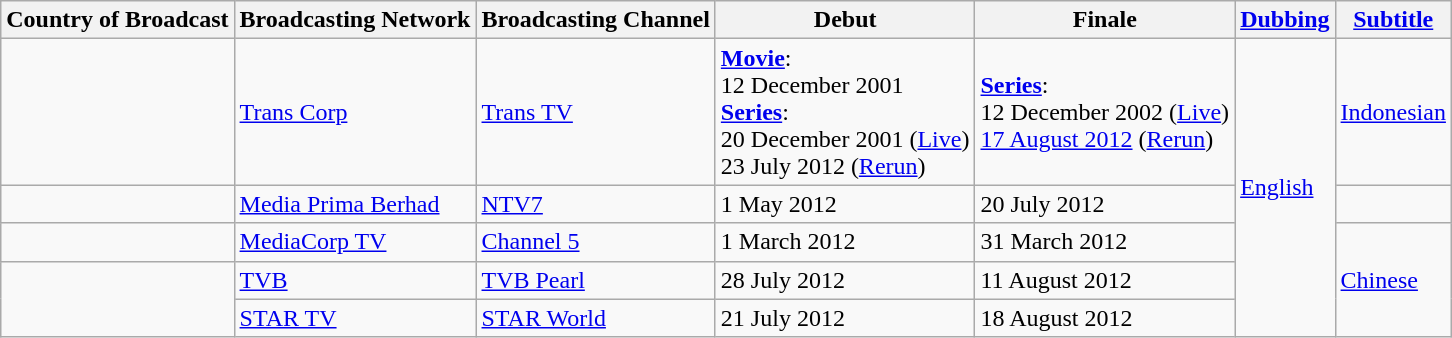<table class="wikitable">
<tr>
<th>Country of Broadcast</th>
<th>Broadcasting Network</th>
<th>Broadcasting Channel</th>
<th>Debut</th>
<th>Finale</th>
<th><a href='#'>Dubbing</a></th>
<th><a href='#'>Subtitle</a></th>
</tr>
<tr>
<td></td>
<td><a href='#'>Trans Corp</a></td>
<td><a href='#'>Trans TV</a></td>
<td><strong><a href='#'>Movie</a></strong>:<br>12 December 2001<br><strong><a href='#'>Series</a></strong>:<br>20 December 2001 (<a href='#'>Live</a>)<br>23 July 2012 (<a href='#'>Rerun</a>)</td>
<td><strong><a href='#'>Series</a></strong>:<br>12 December 2002 (<a href='#'>Live</a>)<br><a href='#'>17 August 2012</a> (<a href='#'>Rerun</a>)</td>
<td rowspan=5><a href='#'>English</a></td>
<td><a href='#'>Indonesian</a></td>
</tr>
<tr>
<td></td>
<td><a href='#'>Media Prima Berhad</a></td>
<td><a href='#'>NTV7</a></td>
<td>1 May 2012</td>
<td>20 July 2012</td>
<td></td>
</tr>
<tr>
<td></td>
<td><a href='#'>MediaCorp TV</a></td>
<td><a href='#'>Channel 5</a></td>
<td>1 March 2012</td>
<td>31 March 2012</td>
<td rowspan=3><a href='#'>Chinese</a></td>
</tr>
<tr>
<td rowspan=2></td>
<td><a href='#'>TVB</a></td>
<td><a href='#'>TVB Pearl</a></td>
<td>28 July 2012</td>
<td>11 August 2012</td>
</tr>
<tr>
<td><a href='#'>STAR TV</a></td>
<td><a href='#'>STAR World</a></td>
<td>21 July 2012</td>
<td>18 August 2012</td>
</tr>
</table>
